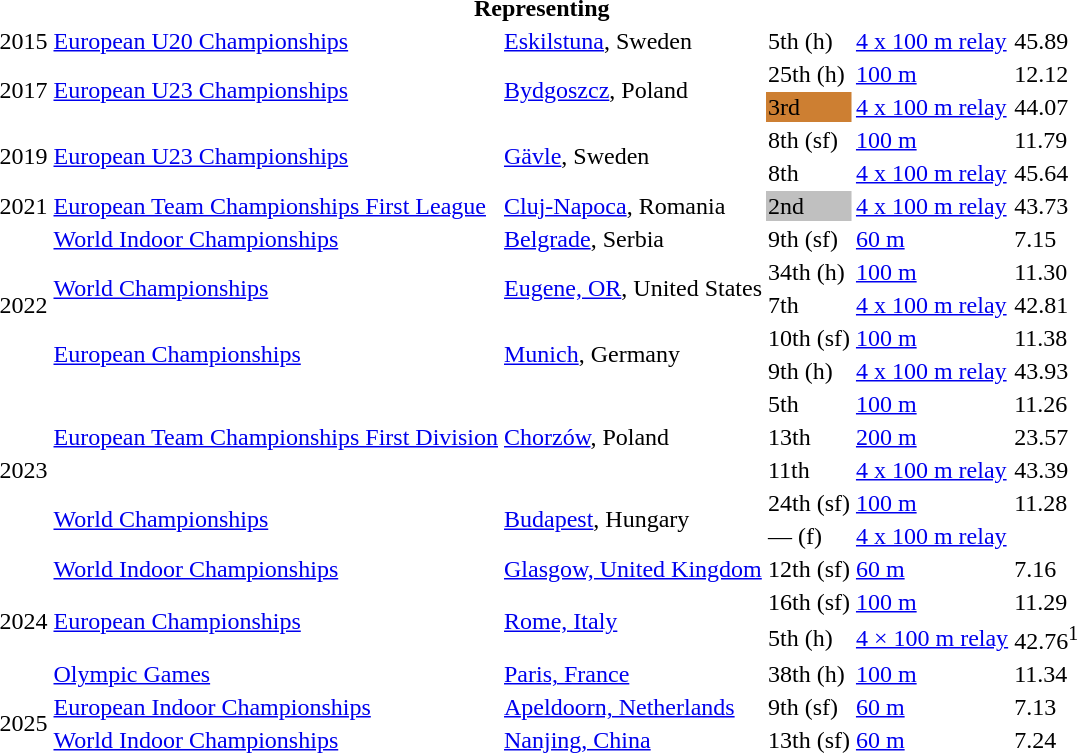<table>
<tr>
<th colspan="7">Representing </th>
</tr>
<tr>
<td>2015</td>
<td><a href='#'>European U20 Championships</a></td>
<td><a href='#'>Eskilstuna</a>, Sweden</td>
<td>5th (h)</td>
<td><a href='#'>4 x 100 m relay</a></td>
<td>45.89</td>
<td></td>
</tr>
<tr>
<td rowspan=2>2017</td>
<td rowspan=2><a href='#'>European U23 Championships</a></td>
<td rowspan=2><a href='#'>Bydgoszcz</a>, Poland</td>
<td>25th (h)</td>
<td><a href='#'>100 m</a></td>
<td>12.12</td>
<td></td>
</tr>
<tr>
<td bgcolor= CD7F32>3rd</td>
<td><a href='#'>4 x 100 m relay</a></td>
<td>44.07</td>
<td></td>
</tr>
<tr>
<td rowspan=2>2019</td>
<td rowspan=2><a href='#'>European U23 Championships</a></td>
<td rowspan=2><a href='#'>Gävle</a>, Sweden</td>
<td>8th (sf)</td>
<td><a href='#'>100 m</a></td>
<td>11.79</td>
<td></td>
</tr>
<tr>
<td>8th</td>
<td><a href='#'>4 x 100 m relay</a></td>
<td>45.64</td>
<td></td>
</tr>
<tr>
<td>2021</td>
<td><a href='#'>European Team Championships First League</a></td>
<td><a href='#'>Cluj-Napoca</a>, Romania</td>
<td bgcolor=silver>2nd</td>
<td><a href='#'>4 x 100 m relay</a></td>
<td>43.73</td>
<td></td>
</tr>
<tr>
<td rowspan=5>2022</td>
<td><a href='#'>World Indoor Championships</a></td>
<td><a href='#'>Belgrade</a>, Serbia</td>
<td>9th (sf)</td>
<td><a href='#'>60 m</a></td>
<td>7.15</td>
<td></td>
</tr>
<tr>
<td rowspan=2><a href='#'>World Championships</a></td>
<td rowspan=2><a href='#'>Eugene, OR</a>, United States</td>
<td>34th (h)</td>
<td><a href='#'>100 m</a></td>
<td>11.30</td>
<td></td>
</tr>
<tr>
<td>7th</td>
<td><a href='#'>4 x 100 m relay</a></td>
<td>42.81</td>
<td></td>
</tr>
<tr>
<td rowspan=2><a href='#'>European Championships</a></td>
<td rowspan=2><a href='#'>Munich</a>, Germany</td>
<td>10th (sf)</td>
<td><a href='#'>100 m</a></td>
<td>11.38</td>
<td></td>
</tr>
<tr>
<td>9th (h)</td>
<td><a href='#'>4 x 100 m relay</a></td>
<td>43.93</td>
<td></td>
</tr>
<tr>
<td rowspan=5>2023</td>
<td rowspan=3><a href='#'>European Team Championships First Division</a></td>
<td rowspan=3><a href='#'>Chorzów</a>, Poland</td>
<td>5th</td>
<td><a href='#'>100 m</a></td>
<td>11.26</td>
<td></td>
</tr>
<tr>
<td>13th</td>
<td><a href='#'>200 m</a></td>
<td>23.57</td>
<td></td>
</tr>
<tr>
<td>11th</td>
<td><a href='#'>4 x 100 m relay</a></td>
<td>43.39</td>
<td></td>
</tr>
<tr>
<td rowspan=2><a href='#'>World Championships</a></td>
<td rowspan=2><a href='#'>Budapest</a>, Hungary</td>
<td>24th (sf)</td>
<td><a href='#'>100 m</a></td>
<td>11.28</td>
<td></td>
</tr>
<tr>
<td>— (f)</td>
<td><a href='#'>4 x 100 m relay</a></td>
<td></td>
<td></td>
</tr>
<tr>
<td rowspan=4>2024</td>
<td><a href='#'>World Indoor Championships</a></td>
<td><a href='#'>Glasgow, United Kingdom</a></td>
<td>12th (sf)</td>
<td><a href='#'>60 m</a></td>
<td>7.16</td>
<td></td>
</tr>
<tr>
<td rowspan=2><a href='#'>European Championships</a></td>
<td rowspan=2><a href='#'>Rome, Italy</a></td>
<td>16th (sf)</td>
<td><a href='#'>100 m</a></td>
<td>11.29</td>
<td></td>
</tr>
<tr>
<td>5th (h)</td>
<td><a href='#'>4 × 100 m relay</a></td>
<td>42.76<sup>1</sup></td>
<td></td>
</tr>
<tr>
<td><a href='#'>Olympic Games</a></td>
<td><a href='#'>Paris, France</a></td>
<td>38th (h)</td>
<td><a href='#'>100 m</a></td>
<td>11.34</td>
</tr>
<tr>
<td rowspan=2>2025</td>
<td><a href='#'>European Indoor Championships</a></td>
<td><a href='#'>Apeldoorn, Netherlands</a></td>
<td>9th (sf)</td>
<td><a href='#'>60 m</a></td>
<td>7.13</td>
</tr>
<tr>
<td><a href='#'>World Indoor Championships</a></td>
<td><a href='#'>Nanjing, China</a></td>
<td>13th (sf)</td>
<td><a href='#'>60 m</a></td>
<td>7.24</td>
</tr>
</table>
